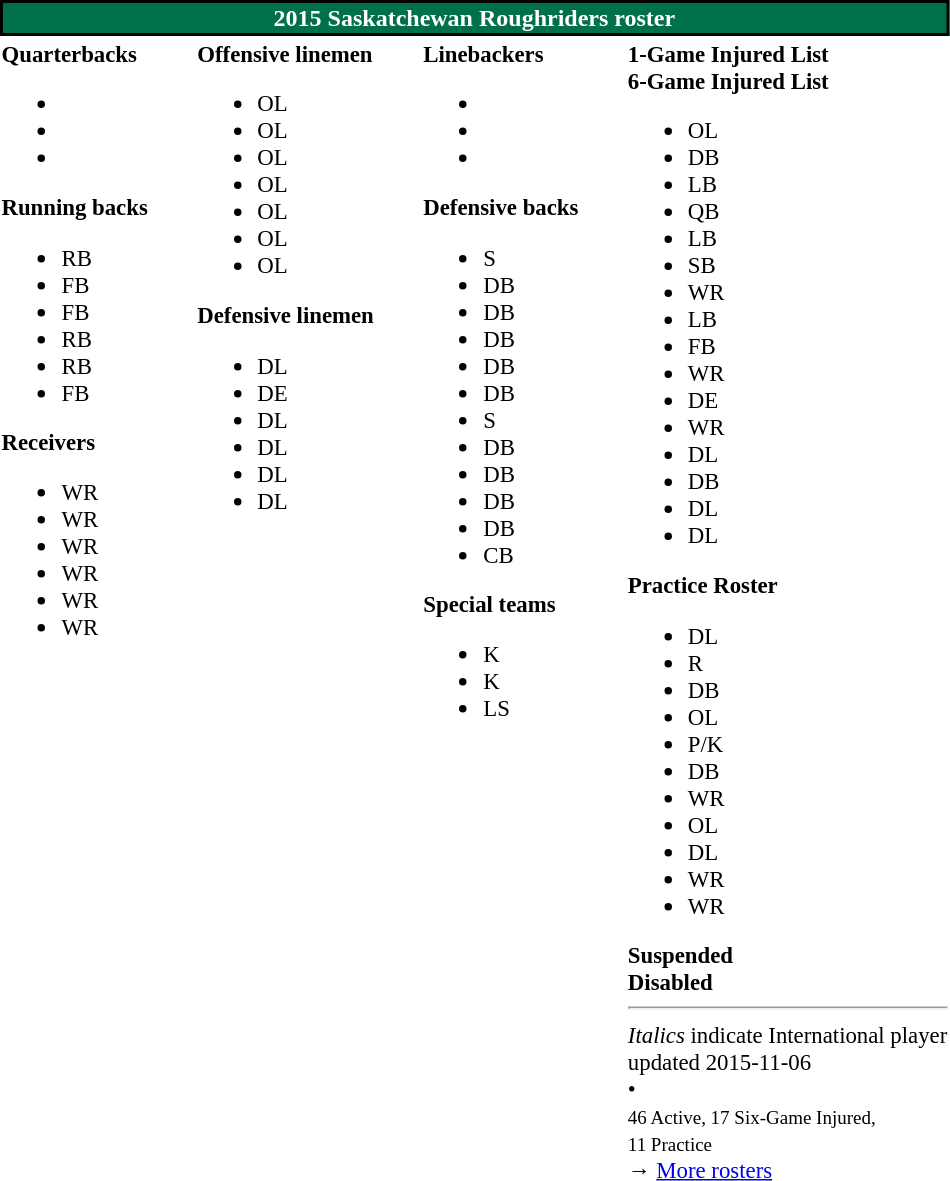<table class="toccolours" style="text-align: left;">
<tr>
<th colspan="7" style="background-color: #00704A; border:2px solid black; color: white; text-align: center">2015 Saskatchewan Roughriders roster<br></th>
</tr>
<tr>
<td style="font-size: 95%;vertical-align:top;"><strong>Quarterbacks</strong><br><ul><li></li><li></li><li></li></ul><strong>Running backs</strong><ul><li> RB</li><li> FB</li><li> FB</li><li> RB</li><li> RB</li><li> FB</li></ul><strong>Receivers</strong><ul><li> WR</li><li> WR</li><li> WR</li><li> WR</li><li> WR</li><li> WR</li></ul></td>
<td style="width: 25px;"></td>
<td style="font-size: 95%;vertical-align:top;"><strong>Offensive linemen</strong><br><ul><li> OL</li><li> OL</li><li> OL</li><li> OL</li><li> OL</li><li> OL</li><li> OL</li></ul><strong>Defensive linemen</strong><ul><li> DL</li><li> DE</li><li> DL</li><li> DL</li><li> DL</li><li> DL</li></ul></td>
<td style="width: 25px;"></td>
<td style="font-size: 95%;vertical-align:top;"><strong>Linebackers</strong><br><ul><li></li><li></li><li></li></ul><strong>Defensive backs</strong><ul><li> S</li><li> DB</li><li> DB</li><li> DB</li><li> DB</li><li> DB</li><li> S</li><li> DB</li><li> DB</li><li> DB</li><li> DB</li><li> CB</li></ul><strong>Special teams</strong><ul><li> K</li><li> K</li><li> LS</li></ul></td>
<td style="width: 25px;"></td>
<td style="font-size: 95%;vertical-align:top;"><strong>1-Game Injured List</strong><br><strong>6-Game Injured List</strong><ul><li> OL</li><li> DB</li><li> LB</li><li> QB</li><li> LB</li><li> SB</li><li> WR</li><li> LB</li><li> FB</li><li> WR</li><li> DE</li><li> WR</li><li> DL</li><li> DB</li><li> DL</li><li> DL</li></ul><strong>Practice Roster</strong><ul><li> DL</li><li> R</li><li> DB</li><li> OL</li><li> P/K</li><li> DB</li><li> WR</li><li> OL</li><li> DL</li><li> WR</li><li> WR</li></ul><strong>Suspended</strong><br><strong>Disabled</strong><br><hr>
<em>Italics</em> indicate International player<br>
<span></span> updated 2015-11-06<br>
<span></span> • <span></span><br>
<small>46 Active, 17 Six-Game Injured,<br>11 Practice</small><br>→ <a href='#'>More rosters</a></td>
</tr>
<tr>
</tr>
</table>
